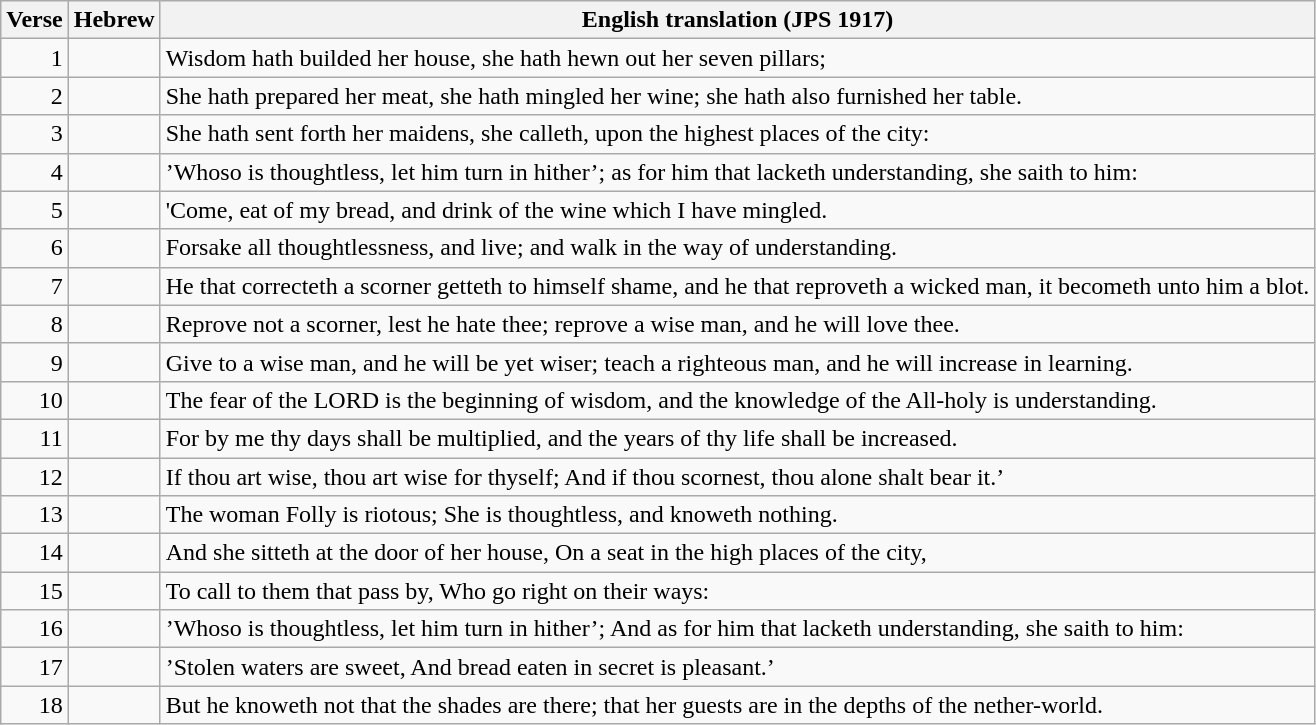<table class="wikitable">
<tr>
<th>Verse</th>
<th>Hebrew</th>
<th>English translation (JPS 1917)</th>
</tr>
<tr>
<td style="text-align:right">1</td>
<td style="text-align:right"></td>
<td>Wisdom hath builded her house, she hath hewn out her seven pillars;</td>
</tr>
<tr>
<td style="text-align:right">2</td>
<td style="text-align:right"></td>
<td>She hath prepared her meat, she hath mingled her wine; she hath also furnished her table.</td>
</tr>
<tr>
<td style="text-align:right">3</td>
<td style="text-align:right"></td>
<td>She hath sent forth her maidens, she calleth, upon the highest places of the city:</td>
</tr>
<tr>
<td style="text-align:right">4</td>
<td style="text-align:right"></td>
<td>’Whoso is thoughtless, let him turn in hither’; as for him that lacketh understanding, she saith to him:</td>
</tr>
<tr>
<td style="text-align:right">5</td>
<td style="text-align:right"></td>
<td>'Come, eat of my bread, and drink of the wine which I have mingled.</td>
</tr>
<tr>
<td style="text-align:right">6</td>
<td style="text-align:right"></td>
<td>Forsake all thoughtlessness, and live; and walk in the way of understanding.</td>
</tr>
<tr>
<td style="text-align:right">7</td>
<td style="text-align:right"></td>
<td>He that correcteth a scorner getteth to himself shame, and he that reproveth a wicked man, it becometh unto him a blot.</td>
</tr>
<tr>
<td style="text-align:right">8</td>
<td style="text-align:right"></td>
<td>Reprove not a scorner, lest he hate thee; reprove a wise man, and he will love thee.</td>
</tr>
<tr>
<td style="text-align:right">9</td>
<td style="text-align:right"></td>
<td>Give to a wise man, and he will be yet wiser; teach a righteous man, and he will increase in learning.</td>
</tr>
<tr>
<td style="text-align:right">10</td>
<td style="text-align:right"></td>
<td>The fear of the LORD is the beginning of wisdom, and the knowledge of the All-holy is understanding.</td>
</tr>
<tr>
<td style="text-align:right">11</td>
<td style="text-align:right"></td>
<td>For by me thy days shall be multiplied, and the years of thy life shall be increased.</td>
</tr>
<tr>
<td style="text-align:right">12</td>
<td style="text-align:right"></td>
<td>If thou art wise, thou art wise for thyself; And if thou scornest, thou alone shalt bear it.’</td>
</tr>
<tr>
<td style="text-align:right">13</td>
<td style="text-align:right"></td>
<td>The woman Folly is riotous; She is thoughtless, and knoweth nothing.</td>
</tr>
<tr>
<td style="text-align:right">14</td>
<td style="text-align:right"></td>
<td>And she sitteth at the door of her house, On a seat in the high places of the city,</td>
</tr>
<tr>
<td style="text-align:right">15</td>
<td style="text-align:right"></td>
<td>To call to them that pass by, Who go right on their ways:</td>
</tr>
<tr>
<td style="text-align:right">16</td>
<td style="text-align:right"></td>
<td>’Whoso is thoughtless, let him turn in hither’; And as for him that lacketh understanding, she saith to him:</td>
</tr>
<tr>
<td style="text-align:right">17</td>
<td style="text-align:right"></td>
<td>’Stolen waters are sweet, And bread eaten in secret is pleasant.’</td>
</tr>
<tr>
<td style="text-align:right">18</td>
<td style="text-align:right"></td>
<td>But he knoweth not that the shades are there; that her guests are in the depths of the nether-world.</td>
</tr>
</table>
